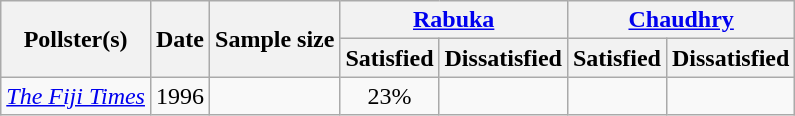<table class=wikitable style=text-align:center>
<tr>
<th rowspan="2">Pollster(s)</th>
<th rowspan="2">Date</th>
<th rowspan="2">Sample size</th>
<th colspan="2"><a href='#'>Rabuka</a></th>
<th colspan="2"><a href='#'>Chaudhry</a></th>
</tr>
<tr>
<th>Satisfied</th>
<th>Dissatisfied</th>
<th>Satisfied</th>
<th>Dissatisfied</th>
</tr>
<tr>
<td><em><a href='#'>The Fiji Times</a></em></td>
<td>1996</td>
<td></td>
<td>23%</td>
<td></td>
<td></td>
<td></td>
</tr>
</table>
